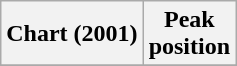<table class="wikitable sortable">
<tr>
<th align="left">Chart (2001)</th>
<th align="center">Peak<br>position</th>
</tr>
<tr>
</tr>
</table>
